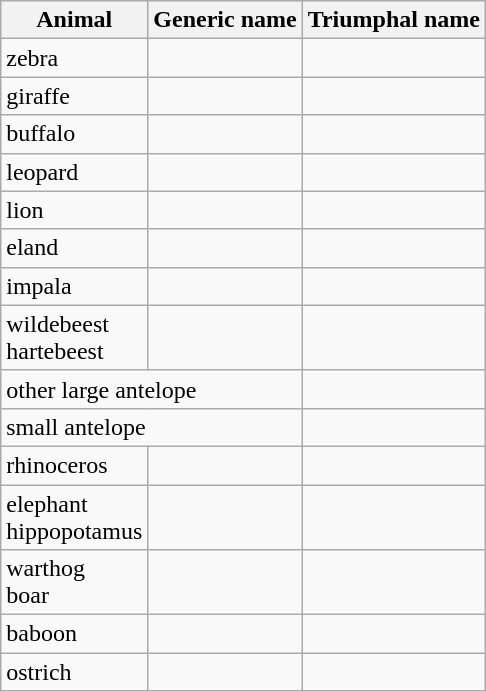<table class=wikitable>
<tr>
<th>Animal</th>
<th>Generic name</th>
<th>Triumphal name</th>
</tr>
<tr>
<td>zebra</td>
<td></td>
<td></td>
</tr>
<tr>
<td>giraffe</td>
<td></td>
<td></td>
</tr>
<tr>
<td>buffalo</td>
<td></td>
<td></td>
</tr>
<tr>
<td>leopard</td>
<td></td>
<td></td>
</tr>
<tr>
<td>lion</td>
<td></td>
<td></td>
</tr>
<tr>
<td>eland</td>
<td></td>
<td></td>
</tr>
<tr>
<td>impala</td>
<td></td>
<td></td>
</tr>
<tr>
<td>wildebeest<br>hartebeest</td>
<td></td>
<td></td>
</tr>
<tr>
<td colspan=2>other large antelope</td>
<td></td>
</tr>
<tr>
<td colspan=2>small antelope</td>
<td></td>
</tr>
<tr>
<td>rhinoceros</td>
<td></td>
<td></td>
</tr>
<tr>
<td>elephant<br>hippopotamus</td>
<td></td>
<td></td>
</tr>
<tr>
<td>warthog<br>boar</td>
<td></td>
<td></td>
</tr>
<tr>
<td>baboon</td>
<td></td>
<td></td>
</tr>
<tr>
<td>ostrich</td>
<td></td>
<td></td>
</tr>
</table>
